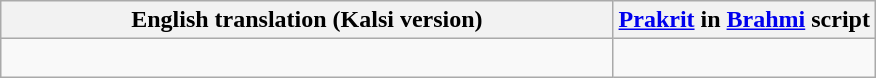<table class = "wikitable center">
<tr>
<th scope = "col" align=center>English translation (Kalsi version)</th>
<th><a href='#'>Prakrit</a> in <a href='#'>Brahmi</a> script</th>
</tr>
<tr>
<td align = left><br></td>
<td align = center width = "30%"></td>
</tr>
</table>
